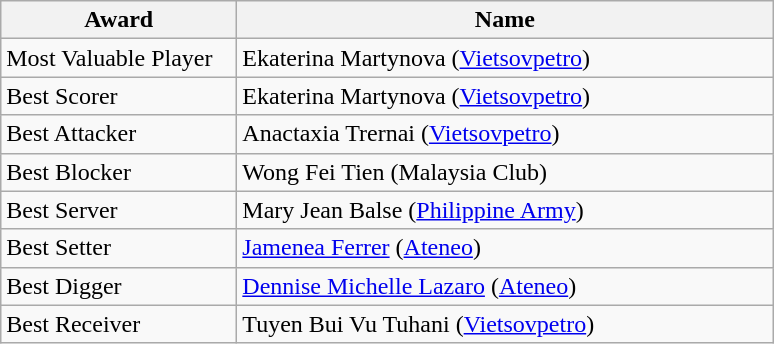<table class="wikitable">
<tr>
<th width=150>Award</th>
<th width=350>Name</th>
</tr>
<tr>
<td>Most Valuable Player</td>
<td> Ekaterina Martynova (<a href='#'>Vietsovpetro</a>)</td>
</tr>
<tr>
<td>Best Scorer</td>
<td> Ekaterina Martynova (<a href='#'>Vietsovpetro</a>)</td>
</tr>
<tr>
<td>Best Attacker</td>
<td> Anactaxia Trernai (<a href='#'>Vietsovpetro</a>)</td>
</tr>
<tr>
<td>Best Blocker</td>
<td> Wong Fei Tien (Malaysia Club)</td>
</tr>
<tr>
<td>Best Server</td>
<td> Mary Jean Balse (<a href='#'>Philippine Army</a>)</td>
</tr>
<tr>
<td>Best Setter</td>
<td> <a href='#'>Jamenea Ferrer</a> (<a href='#'>Ateneo</a>)</td>
</tr>
<tr>
<td>Best Digger</td>
<td> <a href='#'>Dennise Michelle Lazaro</a> (<a href='#'>Ateneo</a>)</td>
</tr>
<tr>
<td>Best Receiver</td>
<td> Tuyen Bui Vu Tuhani (<a href='#'>Vietsovpetro</a>)</td>
</tr>
</table>
